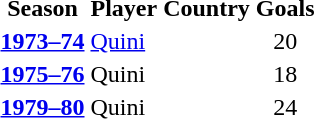<table class="toccolours">
<tr>
<th>Season</th>
<th>Player</th>
<th>Country</th>
<th>Goals</th>
</tr>
<tr>
<th><a href='#'>1973–74</a></th>
<td><a href='#'>Quini</a></td>
<td></td>
<td align="center">20</td>
</tr>
<tr>
<th><a href='#'>1975–76</a></th>
<td>Quini</td>
<td></td>
<td align="center">18</td>
</tr>
<tr>
<th><a href='#'>1979–80</a></th>
<td>Quini</td>
<td></td>
<td align="center">24</td>
</tr>
<tr>
</tr>
</table>
